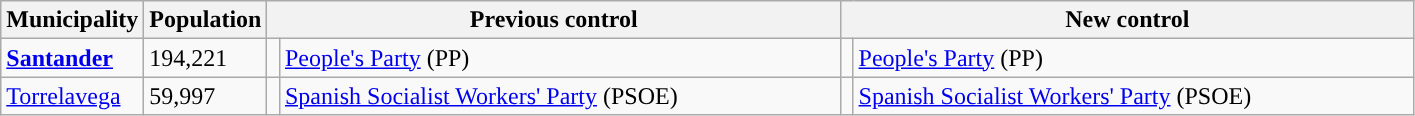<table class="wikitable sortable">
<tr>
<th>Municipality</th>
<th>Population</th>
<th colspan="2" style="width:375px;">Previous control</th>
<th colspan="2" style="width:375px;">New control</th>
</tr>
<tr>
<td><strong><a href='#'>Santander</a></strong></td>
<td>194,221</td>
<td width="1" style="color:inherit;background:"></td>
<td><a href='#'>People's Party</a> (PP)</td>
<td width="1" style="color:inherit;background:"></td>
<td><a href='#'>People's Party</a> (PP)</td>
</tr>
<tr>
<td><a href='#'>Torrelavega</a></td>
<td>59,997</td>
<td style="color:inherit;background:"></td>
<td><a href='#'>Spanish Socialist Workers' Party</a> (PSOE)</td>
<td style="color:inherit;background:"></td>
<td><a href='#'>Spanish Socialist Workers' Party</a> (PSOE)</td>
</tr>
</table>
